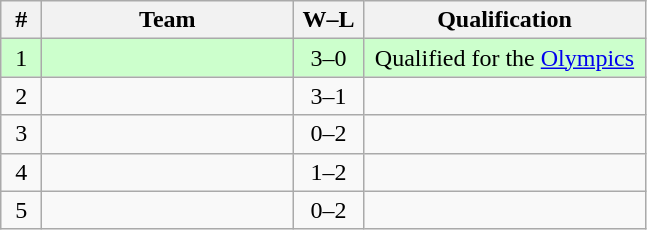<table class=wikitable style="text-align:center;">
<tr>
<th width=20px>#</th>
<th width=160px>Team</th>
<th width=40px>W–L</th>
<th width=180px>Qualification</th>
</tr>
<tr bgcolor=#ccffcc>
<td>1</td>
<td align=left></td>
<td>3–0</td>
<td>Qualified for the <a href='#'>Olympics</a></td>
</tr>
<tr>
<td>2</td>
<td align=left></td>
<td>3–1</td>
<td></td>
</tr>
<tr>
<td>3</td>
<td align=left></td>
<td>0–2</td>
<td></td>
</tr>
<tr>
<td>4</td>
<td align="left"></td>
<td>1–2</td>
<td></td>
</tr>
<tr>
<td>5</td>
<td align=left></td>
<td>0–2</td>
<td></td>
</tr>
</table>
